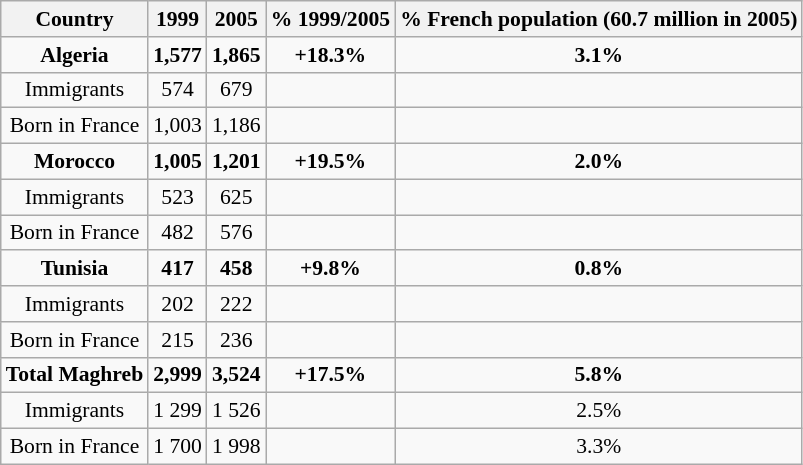<table class="wikitable sortable mw-collapsible mw-collapsed" style="text-align:center; font-size: 90%">
<tr>
<th>Country</th>
<th>1999</th>
<th>2005</th>
<th>% 1999/2005</th>
<th>% French population (60.7 million in 2005)</th>
</tr>
<tr>
<td><strong>Algeria</strong></td>
<td><strong>1,577</strong></td>
<td><strong>1,865</strong></td>
<td><strong>+18.3%</strong></td>
<td><strong>3.1%</strong></td>
</tr>
<tr>
<td>Immigrants</td>
<td>574</td>
<td>679</td>
<td></td>
<td></td>
</tr>
<tr>
<td>Born in France</td>
<td>1,003</td>
<td>1,186</td>
<td></td>
<td></td>
</tr>
<tr>
<td><strong>Morocco</strong></td>
<td><strong>1,005</strong></td>
<td><strong>1,201</strong></td>
<td><strong>+19.5%</strong></td>
<td><strong>2.0%</strong></td>
</tr>
<tr>
<td>Immigrants</td>
<td>523</td>
<td>625</td>
<td></td>
<td></td>
</tr>
<tr>
<td>Born in France</td>
<td>482</td>
<td>576</td>
<td></td>
<td></td>
</tr>
<tr>
<td><strong>Tunisia</strong></td>
<td><strong>417</strong></td>
<td><strong>458</strong></td>
<td><strong>+9.8%</strong></td>
<td><strong>0.8%</strong></td>
</tr>
<tr>
<td>Immigrants</td>
<td>202</td>
<td>222</td>
<td></td>
<td></td>
</tr>
<tr>
<td>Born in France</td>
<td>215</td>
<td>236</td>
<td></td>
<td></td>
</tr>
<tr>
<td><strong>Total Maghreb</strong></td>
<td><strong>2,999</strong></td>
<td><strong>3,524</strong></td>
<td><strong>+17.5%</strong></td>
<td><strong>5.8%</strong></td>
</tr>
<tr>
<td>Immigrants</td>
<td>1 299</td>
<td>1 526</td>
<td></td>
<td>2.5%</td>
</tr>
<tr>
<td>Born in France</td>
<td>1 700</td>
<td>1 998</td>
<td></td>
<td>3.3%</td>
</tr>
</table>
